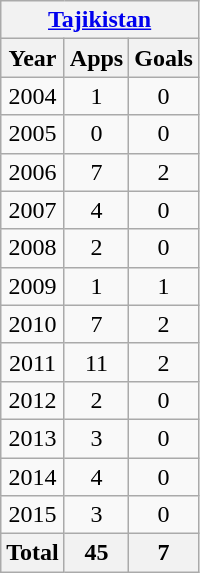<table class="wikitable" style="text-align:center">
<tr>
<th colspan=3><a href='#'>Tajikistan</a></th>
</tr>
<tr>
<th>Year</th>
<th>Apps</th>
<th>Goals</th>
</tr>
<tr>
<td>2004</td>
<td>1</td>
<td>0</td>
</tr>
<tr>
<td>2005</td>
<td>0</td>
<td>0</td>
</tr>
<tr>
<td>2006</td>
<td>7</td>
<td>2</td>
</tr>
<tr>
<td>2007</td>
<td>4</td>
<td>0</td>
</tr>
<tr>
<td>2008</td>
<td>2</td>
<td>0</td>
</tr>
<tr>
<td>2009</td>
<td>1</td>
<td>1</td>
</tr>
<tr>
<td>2010</td>
<td>7</td>
<td>2</td>
</tr>
<tr>
<td>2011</td>
<td>11</td>
<td>2</td>
</tr>
<tr>
<td>2012</td>
<td>2</td>
<td>0</td>
</tr>
<tr>
<td>2013</td>
<td>3</td>
<td>0</td>
</tr>
<tr>
<td>2014</td>
<td>4</td>
<td>0</td>
</tr>
<tr>
<td>2015</td>
<td>3</td>
<td>0</td>
</tr>
<tr>
<th>Total</th>
<th>45</th>
<th>7</th>
</tr>
</table>
